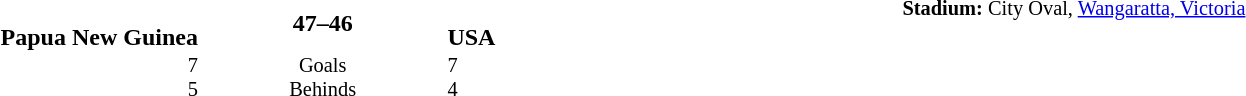<table style="width: 100%; background: transparent;" cellspacing="0">
<tr>
<td align=center valign=top rowspan=3 width=15%></td>
</tr>
<tr>
<td width=24% align=right><br><strong>Papua New Guinea</strong></td>
<td align=center width=13%><strong>47–46</strong></td>
<td width=24%><br><strong>USA</strong></td>
<td style=font-size:85% rowspan=2 valign=top><strong>Stadium:</strong> City Oval, <a href='#'>Wangaratta, Victoria</a></td>
</tr>
<tr style=font-size:85%>
<td align=right valign=top>7<br> 5</td>
<td align=center valign=top>Goals <br>Behinds</td>
<td valign=top>7<br> 4</td>
</tr>
</table>
